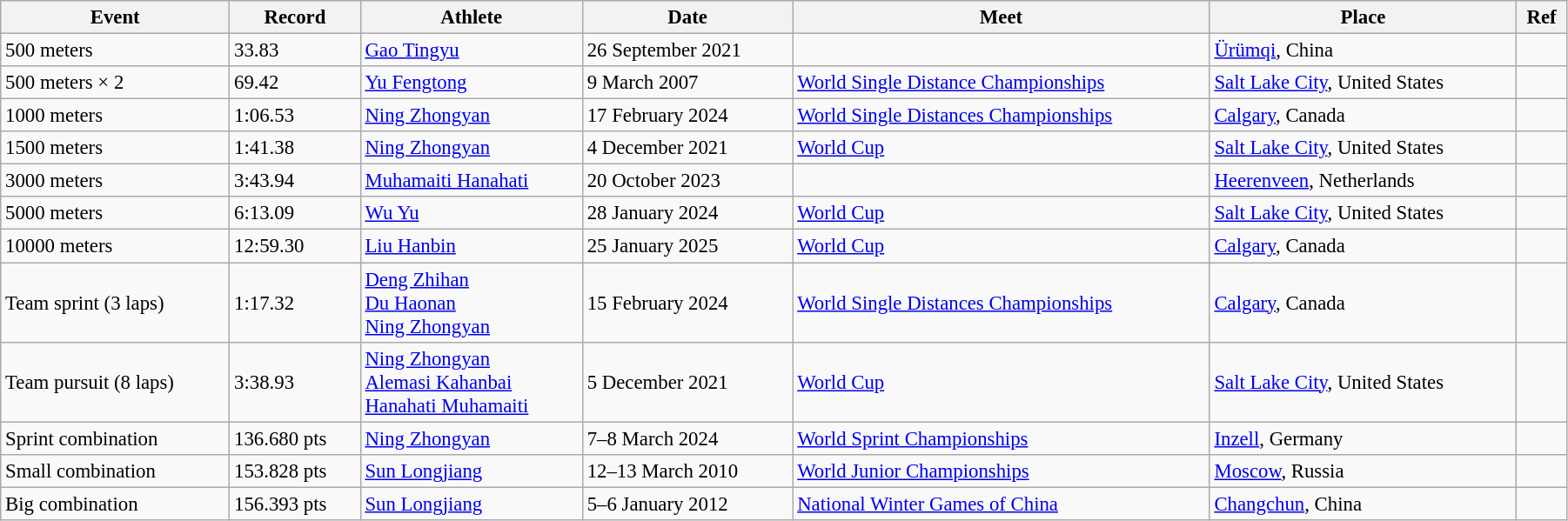<table class="wikitable" style="font-size:95%; width: 95%;">
<tr>
<th>Event</th>
<th>Record</th>
<th>Athlete</th>
<th>Date</th>
<th>Meet</th>
<th>Place</th>
<th>Ref</th>
</tr>
<tr>
<td>500 meters</td>
<td>33.83</td>
<td><a href='#'>Gao Tingyu</a></td>
<td>26 September 2021</td>
<td></td>
<td><a href='#'>Ürümqi</a>, China</td>
<td></td>
</tr>
<tr>
<td>500 meters × 2</td>
<td>69.42</td>
<td><a href='#'>Yu Fengtong</a></td>
<td>9 March 2007</td>
<td><a href='#'>World Single Distance Championships</a></td>
<td><a href='#'>Salt Lake City</a>, United States</td>
<td></td>
</tr>
<tr>
<td>1000 meters</td>
<td>1:06.53</td>
<td><a href='#'>Ning Zhongyan</a></td>
<td>17 February 2024</td>
<td><a href='#'>World Single Distances Championships</a></td>
<td><a href='#'>Calgary</a>, Canada</td>
<td></td>
</tr>
<tr>
<td>1500 meters</td>
<td>1:41.38</td>
<td><a href='#'>Ning Zhongyan</a></td>
<td>4 December 2021</td>
<td><a href='#'>World Cup</a></td>
<td><a href='#'>Salt Lake City</a>, United States</td>
<td></td>
</tr>
<tr>
<td>3000 meters</td>
<td>3:43.94</td>
<td><a href='#'>Muhamaiti Hanahati</a></td>
<td>20 October 2023</td>
<td></td>
<td><a href='#'>Heerenveen</a>, Netherlands</td>
<td></td>
</tr>
<tr>
<td>5000 meters</td>
<td>6:13.09</td>
<td><a href='#'>Wu Yu</a></td>
<td>28 January 2024</td>
<td><a href='#'>World Cup</a></td>
<td><a href='#'>Salt Lake City</a>, United States</td>
<td></td>
</tr>
<tr>
<td>10000 meters</td>
<td>12:59.30</td>
<td><a href='#'>Liu Hanbin</a></td>
<td>25 January 2025</td>
<td><a href='#'>World Cup</a></td>
<td><a href='#'>Calgary</a>, Canada</td>
<td></td>
</tr>
<tr>
<td>Team sprint (3 laps)</td>
<td>1:17.32</td>
<td><a href='#'>Deng Zhihan</a><br><a href='#'>Du Haonan</a><br><a href='#'>Ning Zhongyan</a></td>
<td>15 February 2024</td>
<td><a href='#'>World Single Distances Championships</a></td>
<td><a href='#'>Calgary</a>, Canada</td>
<td></td>
</tr>
<tr>
<td>Team pursuit (8 laps)</td>
<td>3:38.93</td>
<td><a href='#'>Ning Zhongyan</a><br><a href='#'>Alemasi Kahanbai</a><br><a href='#'>Hanahati Muhamaiti</a></td>
<td>5 December 2021</td>
<td><a href='#'>World Cup</a></td>
<td><a href='#'>Salt Lake City</a>, United States</td>
<td></td>
</tr>
<tr>
<td>Sprint combination</td>
<td>136.680 pts</td>
<td><a href='#'>Ning Zhongyan</a></td>
<td>7–8 March 2024</td>
<td><a href='#'>World Sprint Championships</a></td>
<td><a href='#'>Inzell</a>, Germany</td>
<td></td>
</tr>
<tr>
<td>Small combination</td>
<td>153.828 pts</td>
<td><a href='#'>Sun Longjiang</a></td>
<td>12–13 March 2010</td>
<td><a href='#'>World Junior Championships</a></td>
<td><a href='#'>Moscow</a>, Russia</td>
<td></td>
</tr>
<tr>
<td>Big combination</td>
<td>156.393 pts</td>
<td><a href='#'>Sun Longjiang</a></td>
<td>5–6 January 2012</td>
<td><a href='#'>National Winter Games of China</a></td>
<td><a href='#'>Changchun</a>, China</td>
<td></td>
</tr>
</table>
